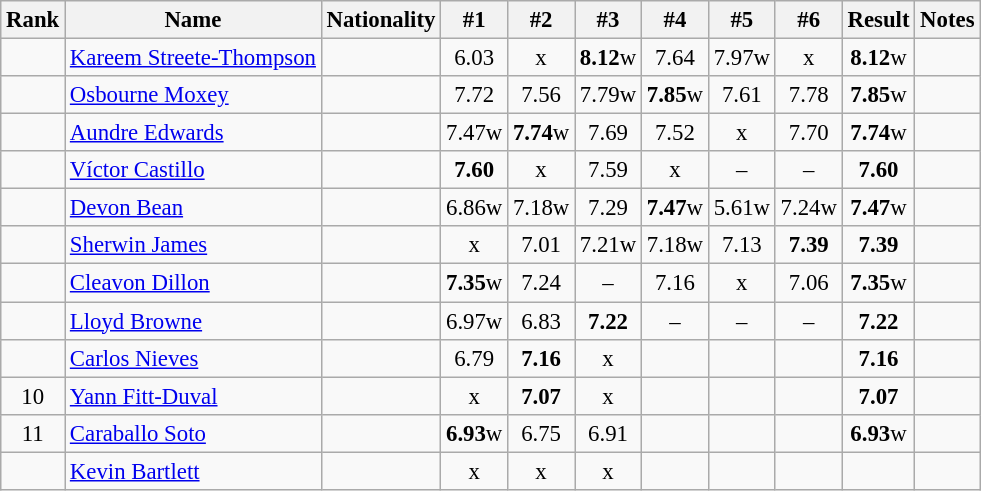<table class="wikitable sortable" style="text-align:center;font-size:95%">
<tr>
<th>Rank</th>
<th>Name</th>
<th>Nationality</th>
<th>#1</th>
<th>#2</th>
<th>#3</th>
<th>#4</th>
<th>#5</th>
<th>#6</th>
<th>Result</th>
<th>Notes</th>
</tr>
<tr>
<td></td>
<td align=left><a href='#'>Kareem Streete-Thompson</a></td>
<td align=left></td>
<td>6.03</td>
<td>x</td>
<td><strong>8.12</strong>w</td>
<td>7.64</td>
<td>7.97w</td>
<td>x</td>
<td><strong>8.12</strong>w</td>
<td></td>
</tr>
<tr>
<td></td>
<td align=left><a href='#'>Osbourne Moxey</a></td>
<td align=left></td>
<td>7.72</td>
<td>7.56</td>
<td>7.79w</td>
<td><strong>7.85</strong>w</td>
<td>7.61</td>
<td>7.78</td>
<td><strong>7.85</strong>w</td>
<td></td>
</tr>
<tr>
<td></td>
<td align=left><a href='#'>Aundre Edwards</a></td>
<td align=left></td>
<td>7.47w</td>
<td><strong>7.74</strong>w</td>
<td>7.69</td>
<td>7.52</td>
<td>x</td>
<td>7.70</td>
<td><strong>7.74</strong>w</td>
<td></td>
</tr>
<tr>
<td></td>
<td align=left><a href='#'>Víctor Castillo</a></td>
<td align=left></td>
<td><strong>7.60</strong></td>
<td>x</td>
<td>7.59</td>
<td>x</td>
<td>–</td>
<td>–</td>
<td><strong>7.60</strong></td>
<td></td>
</tr>
<tr>
<td></td>
<td align=left><a href='#'>Devon Bean</a></td>
<td align=left></td>
<td>6.86w</td>
<td>7.18w</td>
<td>7.29</td>
<td><strong>7.47</strong>w</td>
<td>5.61w</td>
<td>7.24w</td>
<td><strong>7.47</strong>w</td>
<td></td>
</tr>
<tr>
<td></td>
<td align=left><a href='#'>Sherwin James</a></td>
<td align=left></td>
<td>x</td>
<td>7.01</td>
<td>7.21w</td>
<td>7.18w</td>
<td>7.13</td>
<td><strong>7.39</strong></td>
<td><strong>7.39</strong></td>
<td></td>
</tr>
<tr>
<td></td>
<td align=left><a href='#'>Cleavon Dillon</a></td>
<td align=left></td>
<td><strong>7.35</strong>w</td>
<td>7.24</td>
<td>–</td>
<td>7.16</td>
<td>x</td>
<td>7.06</td>
<td><strong>7.35</strong>w</td>
<td></td>
</tr>
<tr>
<td></td>
<td align=left><a href='#'>Lloyd Browne</a></td>
<td align=left></td>
<td>6.97w</td>
<td>6.83</td>
<td><strong>7.22</strong></td>
<td>–</td>
<td>–</td>
<td>–</td>
<td><strong>7.22</strong></td>
<td></td>
</tr>
<tr>
<td></td>
<td align=left><a href='#'>Carlos Nieves</a></td>
<td align=left></td>
<td>6.79</td>
<td><strong>7.16</strong></td>
<td>x</td>
<td></td>
<td></td>
<td></td>
<td><strong>7.16</strong></td>
<td></td>
</tr>
<tr>
<td>10</td>
<td align=left><a href='#'>Yann Fitt-Duval</a></td>
<td align=left></td>
<td>x</td>
<td><strong>7.07</strong></td>
<td>x</td>
<td></td>
<td></td>
<td></td>
<td><strong>7.07</strong></td>
<td></td>
</tr>
<tr>
<td>11</td>
<td align=left><a href='#'>Caraballo Soto</a></td>
<td align=left></td>
<td><strong>6.93</strong>w</td>
<td>6.75</td>
<td>6.91</td>
<td></td>
<td></td>
<td></td>
<td><strong>6.93</strong>w</td>
<td></td>
</tr>
<tr>
<td></td>
<td align=left><a href='#'>Kevin Bartlett</a></td>
<td align=left></td>
<td>x</td>
<td>x</td>
<td>x</td>
<td></td>
<td></td>
<td></td>
<td><strong></strong></td>
<td></td>
</tr>
</table>
